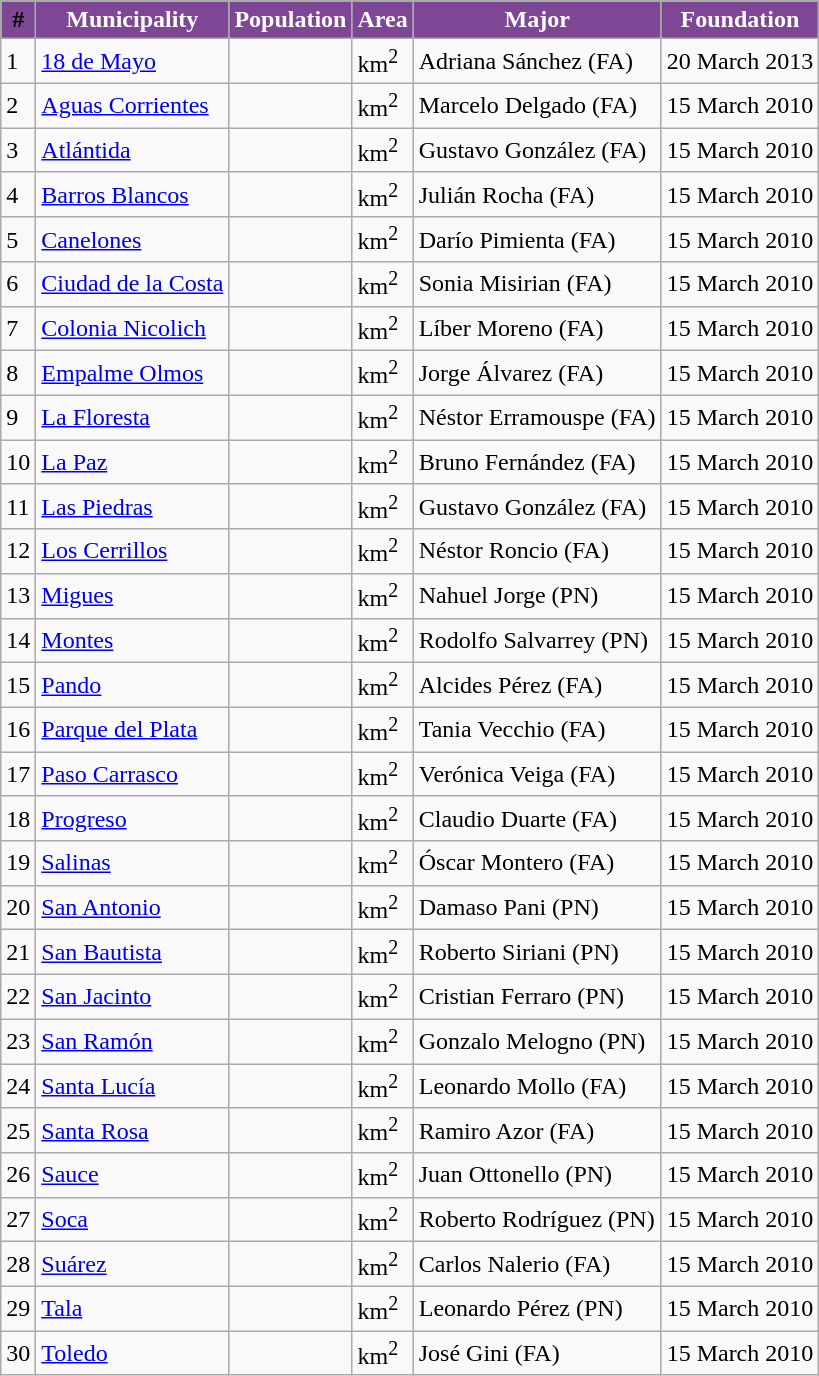<table class="wikitable sortable defaultleft col1center col3right col4right">
<tr>
<th style="background-color:#7d4796" scope=col>#</th>
<th style="color:white;background-color:#7d4796;text-align:center">Municipality</th>
<th style="color:white;background-color:#7d4796;text-align:center">Population</th>
<th style="color:white;background-color:#7d4796;text-align:center">Area</th>
<th style="color:white;background-color:#7d4796;text-align:center">Major </th>
<th style="color:white;background-color:#7d4796;text-align:center">Foundation </th>
</tr>
<tr>
<td>1</td>
<td><a href='#'>18 de Mayo</a></td>
<td></td>
<td> km<sup>2</sup></td>
<td>Adriana Sánchez (FA)</td>
<td>20 March 2013</td>
</tr>
<tr>
<td>2</td>
<td><a href='#'>Aguas Corrientes</a></td>
<td></td>
<td> km<sup>2</sup></td>
<td>Marcelo Delgado (FA)</td>
<td>15 March 2010</td>
</tr>
<tr>
<td>3</td>
<td><a href='#'>Atlántida</a></td>
<td></td>
<td> km<sup>2</sup></td>
<td>Gustavo González (FA)</td>
<td>15 March 2010</td>
</tr>
<tr>
<td>4</td>
<td><a href='#'>Barros Blancos</a></td>
<td></td>
<td> km<sup>2</sup></td>
<td>Julián Rocha (FA)</td>
<td>15 March 2010</td>
</tr>
<tr>
<td>5</td>
<td><a href='#'>Canelones</a></td>
<td></td>
<td> km<sup>2</sup></td>
<td>Darío Pimienta (FA)</td>
<td>15 March 2010</td>
</tr>
<tr>
<td>6</td>
<td><a href='#'>Ciudad de la Costa</a></td>
<td></td>
<td> km<sup>2</sup></td>
<td>Sonia Misirian (FA)</td>
<td>15 March 2010</td>
</tr>
<tr>
<td>7</td>
<td><a href='#'>Colonia Nicolich</a></td>
<td></td>
<td> km<sup>2</sup></td>
<td>Líber Moreno (FA)</td>
<td>15 March 2010</td>
</tr>
<tr>
<td>8</td>
<td><a href='#'>Empalme Olmos</a></td>
<td></td>
<td> km<sup>2</sup></td>
<td>Jorge Álvarez (FA)</td>
<td>15 March 2010</td>
</tr>
<tr>
<td>9</td>
<td><a href='#'>La Floresta</a></td>
<td></td>
<td> km<sup>2</sup></td>
<td>Néstor Erramouspe (FA)</td>
<td>15 March 2010</td>
</tr>
<tr>
<td>10</td>
<td><a href='#'>La Paz</a></td>
<td></td>
<td> km<sup>2</sup></td>
<td>Bruno Fernández (FA)</td>
<td>15 March 2010</td>
</tr>
<tr>
<td>11</td>
<td><a href='#'>Las Piedras</a></td>
<td></td>
<td> km<sup>2</sup></td>
<td>Gustavo González (FA)</td>
<td>15 March 2010</td>
</tr>
<tr>
<td>12</td>
<td><a href='#'>Los Cerrillos</a></td>
<td></td>
<td> km<sup>2</sup></td>
<td>Néstor Roncio (FA)</td>
<td>15 March 2010</td>
</tr>
<tr>
<td>13</td>
<td><a href='#'>Migues</a></td>
<td></td>
<td> km<sup>2</sup></td>
<td>Nahuel Jorge (PN)</td>
<td>15 March 2010</td>
</tr>
<tr>
<td>14</td>
<td><a href='#'>Montes</a></td>
<td></td>
<td> km<sup>2</sup></td>
<td>Rodolfo Salvarrey (PN)</td>
<td>15 March 2010</td>
</tr>
<tr>
<td>15</td>
<td><a href='#'>Pando</a></td>
<td></td>
<td> km<sup>2</sup></td>
<td>Alcides Pérez (FA)</td>
<td>15 March 2010</td>
</tr>
<tr>
<td>16</td>
<td><a href='#'>Parque del Plata</a></td>
<td></td>
<td> km<sup>2</sup></td>
<td>Tania Vecchio (FA)</td>
<td>15 March 2010</td>
</tr>
<tr>
<td>17</td>
<td><a href='#'>Paso Carrasco</a></td>
<td></td>
<td> km<sup>2</sup></td>
<td>Verónica Veiga (FA)</td>
<td>15 March 2010</td>
</tr>
<tr>
<td>18</td>
<td><a href='#'>Progreso</a></td>
<td></td>
<td> km<sup>2</sup></td>
<td>Claudio Duarte (FA)</td>
<td>15 March 2010</td>
</tr>
<tr>
<td>19</td>
<td><a href='#'>Salinas</a></td>
<td></td>
<td> km<sup>2</sup></td>
<td>Óscar Montero (FA)</td>
<td>15 March 2010</td>
</tr>
<tr>
<td>20</td>
<td><a href='#'>San Antonio</a></td>
<td></td>
<td> km<sup>2</sup></td>
<td>Damaso Pani (PN)</td>
<td>15 March 2010</td>
</tr>
<tr>
<td>21</td>
<td><a href='#'>San Bautista</a></td>
<td></td>
<td> km<sup>2</sup></td>
<td>Roberto Siriani (PN)</td>
<td>15 March 2010</td>
</tr>
<tr>
<td>22</td>
<td><a href='#'>San Jacinto</a></td>
<td></td>
<td> km<sup>2</sup></td>
<td>Cristian Ferraro (PN)</td>
<td>15 March 2010</td>
</tr>
<tr>
<td>23</td>
<td><a href='#'>San Ramón</a></td>
<td></td>
<td> km<sup>2</sup></td>
<td>Gonzalo Melogno (PN)</td>
<td>15 March 2010</td>
</tr>
<tr>
<td>24</td>
<td><a href='#'>Santa Lucía</a></td>
<td></td>
<td> km<sup>2</sup></td>
<td>Leonardo Mollo (FA)</td>
<td>15 March 2010</td>
</tr>
<tr>
<td>25</td>
<td><a href='#'>Santa Rosa</a></td>
<td></td>
<td> km<sup>2</sup></td>
<td>Ramiro Azor (FA)</td>
<td>15 March 2010</td>
</tr>
<tr>
<td>26</td>
<td><a href='#'>Sauce</a></td>
<td></td>
<td> km<sup>2</sup></td>
<td>Juan Ottonello (PN)</td>
<td>15 March 2010</td>
</tr>
<tr>
<td>27</td>
<td><a href='#'>Soca</a></td>
<td></td>
<td> km<sup>2</sup></td>
<td>Roberto Rodríguez (PN)</td>
<td>15 March 2010</td>
</tr>
<tr>
<td>28</td>
<td><a href='#'>Suárez</a></td>
<td></td>
<td> km<sup>2</sup></td>
<td>Carlos Nalerio (FA)</td>
<td>15 March 2010</td>
</tr>
<tr>
<td>29</td>
<td><a href='#'>Tala</a></td>
<td></td>
<td> km<sup>2</sup></td>
<td>Leonardo Pérez (PN)</td>
<td>15 March 2010</td>
</tr>
<tr>
<td>30</td>
<td><a href='#'>Toledo</a></td>
<td></td>
<td> km<sup>2</sup></td>
<td>José Gini (FA)</td>
<td>15 March 2010</td>
</tr>
</table>
